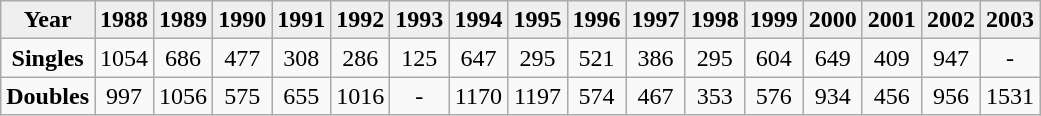<table class="wikitable">
<tr bgcolor="#efefef">
<td align="center"><strong>Year</strong></td>
<td align="center"><strong>1988</strong></td>
<td align="center"><strong>1989</strong></td>
<td align="center"><strong>1990</strong></td>
<td align="center"><strong>1991</strong></td>
<td align="center"><strong>1992</strong></td>
<td align="center"><strong>1993</strong></td>
<td align="center"><strong>1994</strong></td>
<td align="center"><strong>1995</strong></td>
<td align="center"><strong>1996</strong></td>
<td align="center"><strong>1997</strong></td>
<td align="center"><strong>1998</strong></td>
<td align="center"><strong>1999</strong></td>
<td align="center"><strong>2000</strong></td>
<td align="center"><strong>2001</strong></td>
<td align="center"><strong>2002</strong></td>
<td align="center"><strong>2003</strong></td>
</tr>
<tr>
<td align="center" valign="top"><strong>Singles</strong></td>
<td align="center" valign="top">1054</td>
<td align="center" valign="top">686</td>
<td align="center" valign="top">477</td>
<td align="center" valign="top">308</td>
<td align="center" valign="top">286</td>
<td align="center" valign="top">125</td>
<td align="center" valign="top">647</td>
<td align="center" valign="top">295</td>
<td align="center" valign="top">521</td>
<td align="center" valign="top">386</td>
<td align="center" valign="top">295</td>
<td align="center" valign="top">604</td>
<td align="center" valign="top">649</td>
<td align="center" valign="top">409</td>
<td align="center" valign="top">947</td>
<td align="center" valign="top">-</td>
</tr>
<tr>
<td align="center" valign="top"><strong>Doubles</strong></td>
<td align="center" valign="top">997</td>
<td align="center" valign="top">1056</td>
<td align="center" valign="top">575</td>
<td align="center" valign="top">655</td>
<td align="center" valign="top">1016</td>
<td align="center" valign="top">-</td>
<td align="center" valign="top">1170</td>
<td align="center" valign="top">1197</td>
<td align="center" valign="top">574</td>
<td align="center" valign="top">467</td>
<td align="center" valign="top">353</td>
<td align="center" valign="top">576</td>
<td align="center" valign="top">934</td>
<td align="center" valign="top">456</td>
<td align="center" valign="top">956</td>
<td align="center" valign="top">1531</td>
</tr>
</table>
